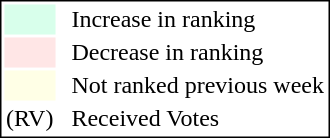<table style="border:1px solid black;">
<tr>
<td style="background:#D8FFEB; width:20px;"></td>
<td> </td>
<td>Increase in ranking</td>
</tr>
<tr>
<td style="background:#FFE6E6; width:20px;"></td>
<td> </td>
<td>Decrease in ranking</td>
</tr>
<tr>
<td style="background:#FFFFE6; width:20px;"></td>
<td> </td>
<td>Not ranked previous week</td>
</tr>
<tr>
<td>(RV)</td>
<td> </td>
<td>Received Votes</td>
</tr>
</table>
